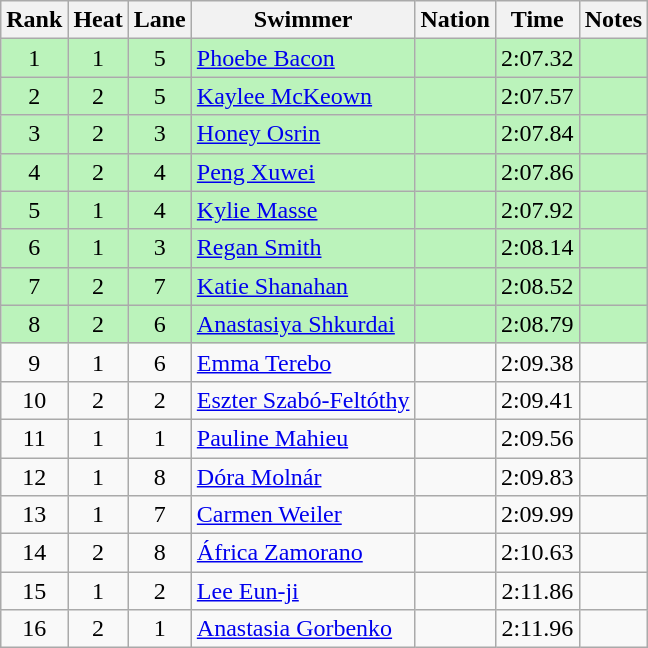<table class="wikitable sortable mw-collapsible" style="text-align:center">
<tr>
<th scope="col">Rank</th>
<th scope="col">Heat</th>
<th scope="col">Lane</th>
<th scope="col">Swimmer</th>
<th scope="col">Nation</th>
<th scope="col">Time</th>
<th scope="col">Notes</th>
</tr>
<tr bgcolor=bbf3bb>
<td>1</td>
<td>1</td>
<td>5</td>
<td align=left><a href='#'>Phoebe Bacon</a></td>
<td align=left></td>
<td>2:07.32</td>
<td></td>
</tr>
<tr bgcolor=bbf3bb>
<td>2</td>
<td>2</td>
<td>5</td>
<td align=left><a href='#'>Kaylee McKeown</a></td>
<td align=left></td>
<td>2:07.57</td>
<td></td>
</tr>
<tr bgcolor=bbf3bb>
<td>3</td>
<td>2</td>
<td>3</td>
<td align=left><a href='#'>Honey Osrin</a></td>
<td align=left></td>
<td>2:07.84</td>
<td></td>
</tr>
<tr bgcolor=bbf3bb>
<td>4</td>
<td>2</td>
<td>4</td>
<td align=left><a href='#'>Peng Xuwei</a></td>
<td align=left></td>
<td>2:07.86</td>
<td></td>
</tr>
<tr bgcolor=bbf3bb>
<td>5</td>
<td>1</td>
<td>4</td>
<td align=left><a href='#'>Kylie Masse</a></td>
<td align=left></td>
<td>2:07.92</td>
<td></td>
</tr>
<tr bgcolor=bbf3bb>
<td>6</td>
<td>1</td>
<td>3</td>
<td align=left><a href='#'>Regan Smith</a></td>
<td align=left></td>
<td>2:08.14</td>
<td></td>
</tr>
<tr bgcolor=bbf3bb>
<td>7</td>
<td>2</td>
<td>7</td>
<td align=left><a href='#'>Katie Shanahan</a></td>
<td align=left></td>
<td>2:08.52</td>
<td></td>
</tr>
<tr bgcolor=bbf3bb>
<td>8</td>
<td>2</td>
<td>6</td>
<td align=left><a href='#'>Anastasiya Shkurdai</a></td>
<td align=left></td>
<td>2:08.79</td>
<td></td>
</tr>
<tr>
<td>9</td>
<td>1</td>
<td>6</td>
<td align=left><a href='#'>Emma Terebo</a></td>
<td align=left></td>
<td>2:09.38</td>
<td></td>
</tr>
<tr>
<td>10</td>
<td>2</td>
<td>2</td>
<td align=left><a href='#'>Eszter Szabó-Feltóthy</a></td>
<td align=left></td>
<td>2:09.41</td>
<td></td>
</tr>
<tr>
<td>11</td>
<td>1</td>
<td>1</td>
<td align=left><a href='#'>Pauline Mahieu</a></td>
<td align=left></td>
<td>2:09.56</td>
<td></td>
</tr>
<tr>
<td>12</td>
<td>1</td>
<td>8</td>
<td align=left><a href='#'>Dóra Molnár</a></td>
<td align=left></td>
<td>2:09.83</td>
<td></td>
</tr>
<tr>
<td>13</td>
<td>1</td>
<td>7</td>
<td align=left><a href='#'>Carmen Weiler</a></td>
<td align=left></td>
<td>2:09.99</td>
<td></td>
</tr>
<tr>
<td>14</td>
<td>2</td>
<td>8</td>
<td align=left><a href='#'>África Zamorano</a></td>
<td align=left></td>
<td>2:10.63</td>
<td></td>
</tr>
<tr>
<td>15</td>
<td>1</td>
<td>2</td>
<td align=left><a href='#'>Lee Eun-ji</a></td>
<td align=left></td>
<td>2:11.86</td>
<td></td>
</tr>
<tr>
<td>16</td>
<td>2</td>
<td>1</td>
<td align=left><a href='#'>Anastasia Gorbenko</a></td>
<td align=left></td>
<td>2:11.96</td>
<td></td>
</tr>
</table>
